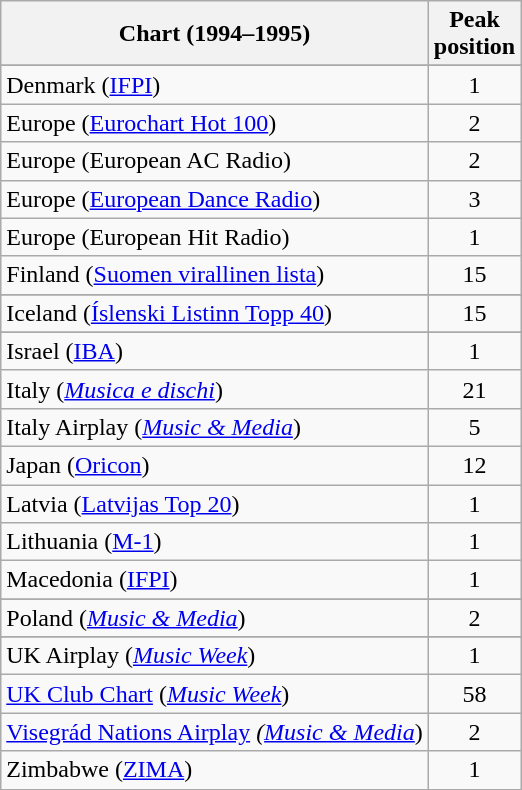<table class="wikitable sortable">
<tr>
<th>Chart (1994–1995)</th>
<th>Peak<br>position</th>
</tr>
<tr>
</tr>
<tr>
</tr>
<tr>
</tr>
<tr>
</tr>
<tr>
<td>Denmark (<a href='#'>IFPI</a>)</td>
<td style="text-align:center;">1</td>
</tr>
<tr>
<td>Europe (<a href='#'>Eurochart Hot 100</a>)</td>
<td style="text-align:center;">2</td>
</tr>
<tr>
<td>Europe (European AC Radio)</td>
<td style="text-align:center;">2</td>
</tr>
<tr>
<td>Europe (<a href='#'>European Dance Radio</a>)</td>
<td style="text-align:center;">3</td>
</tr>
<tr>
<td>Europe (European Hit Radio)</td>
<td style="text-align:center;">1</td>
</tr>
<tr>
<td>Finland (<a href='#'>Suomen virallinen lista</a>)</td>
<td style="text-align:center;">15</td>
</tr>
<tr>
</tr>
<tr>
</tr>
<tr>
<td>Iceland (<a href='#'>Íslenski Listinn Topp 40</a>)</td>
<td style="text-align:center;">15</td>
</tr>
<tr>
</tr>
<tr>
<td>Israel (<a href='#'>IBA</a>)</td>
<td style="text-align:center;">1</td>
</tr>
<tr>
<td>Italy (<em><a href='#'>Musica e dischi</a></em>)</td>
<td style="text-align:center;">21</td>
</tr>
<tr>
<td>Italy Airplay (<em><a href='#'>Music & Media</a></em>)</td>
<td style="text-align:center;">5</td>
</tr>
<tr>
<td>Japan (<a href='#'>Oricon</a>)</td>
<td style="text-align:center;">12</td>
</tr>
<tr>
<td>Latvia (<a href='#'>Latvijas Top 20</a>)</td>
<td style="text-align:center;">1</td>
</tr>
<tr>
<td>Lithuania (<a href='#'>M-1</a>)</td>
<td style="text-align:center;">1</td>
</tr>
<tr>
<td>Macedonia (<a href='#'>IFPI</a>)</td>
<td style="text-align:center;">1</td>
</tr>
<tr>
</tr>
<tr>
</tr>
<tr>
</tr>
<tr>
<td>Poland (<em><a href='#'>Music & Media</a></em>)</td>
<td style="text-align:center;">2</td>
</tr>
<tr>
</tr>
<tr>
</tr>
<tr>
</tr>
<tr>
</tr>
<tr>
<td>UK Airplay (<em><a href='#'>Music Week</a></em>)</td>
<td style="text-align:center;">1</td>
</tr>
<tr>
<td><a href='#'>UK Club Chart</a> (<em><a href='#'>Music Week</a></em>)</td>
<td style="text-align:center;">58</td>
</tr>
<tr>
<td><a href='#'>Visegrád Nations Airplay</a> <em>(<a href='#'>Music & Media</a></em>)</td>
<td style="text-align:center;">2</td>
</tr>
<tr>
<td>Zimbabwe (<a href='#'>ZIMA</a>)</td>
<td style="text-align:center;">1</td>
</tr>
</table>
